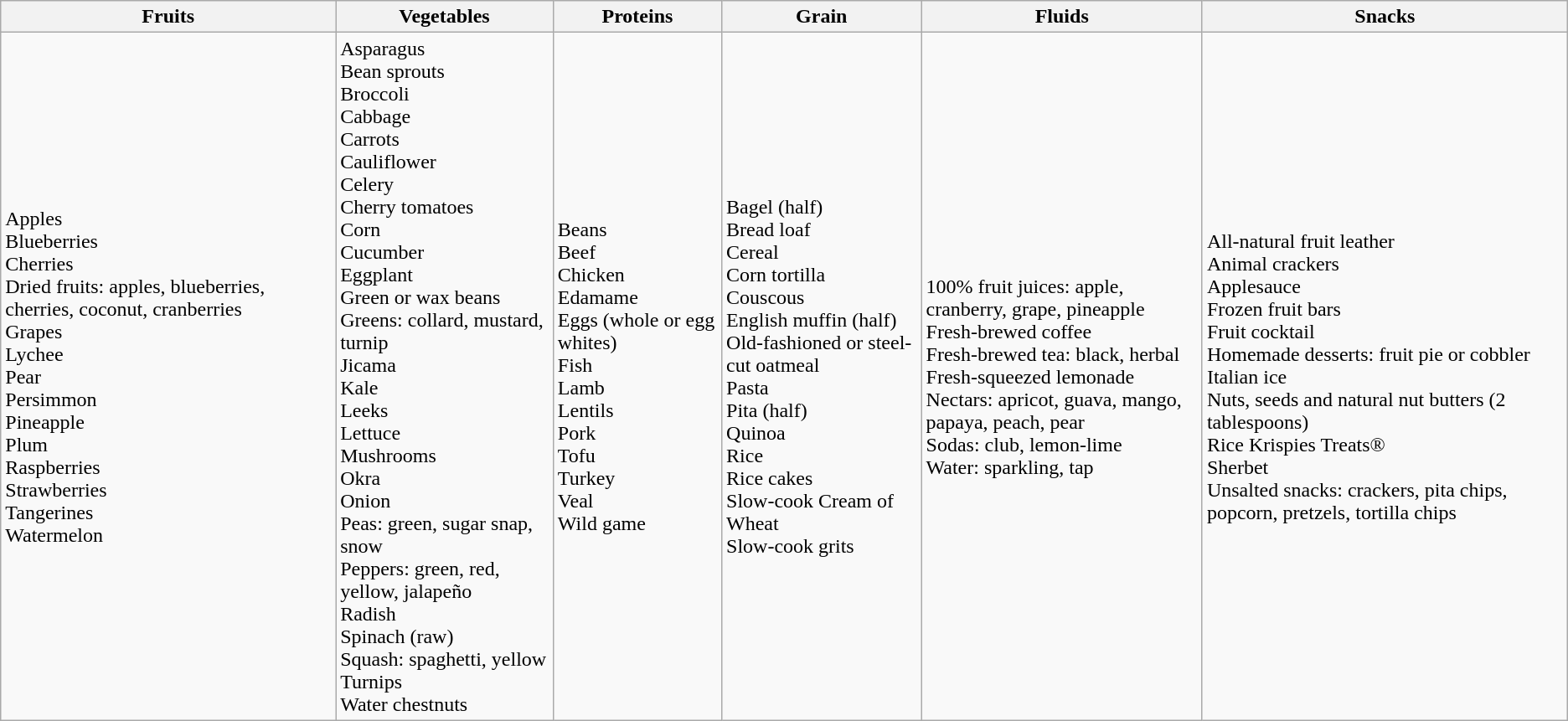<table class="wikitable">
<tr>
<th>Fruits</th>
<th>Vegetables</th>
<th>Proteins</th>
<th>Grain</th>
<th>Fluids</th>
<th>Snacks</th>
</tr>
<tr>
<td>Apples<br>Blueberries<br>Cherries<br>Dried fruits: apples, blueberries, cherries, coconut, cranberries<br>Grapes<br>Lychee<br>Pear<br>Persimmon<br>Pineapple<br>Plum<br>Raspberries<br>Strawberries<br>Tangerines<br>Watermelon</td>
<td>Asparagus<br>Bean sprouts<br>Broccoli<br>Cabbage<br>Carrots<br>Cauliflower<br>Celery<br>Cherry tomatoes<br>Corn<br>Cucumber<br>Eggplant<br>Green or wax beans<br>Greens: collard, mustard, turnip<br>Jicama<br>Kale<br>Leeks<br>Lettuce<br>Mushrooms<br>Okra<br>Onion<br>Peas: green, sugar snap, snow<br>Peppers: green, red, yellow, jalapeño<br>Radish<br>Spinach (raw)<br>Squash: spaghetti, yellow<br>Turnips<br>Water chestnuts</td>
<td>Beans<br>Beef<br>Chicken<br>Edamame<br>Eggs (whole or egg whites)<br>Fish<br>Lamb<br>Lentils<br>Pork<br>Tofu<br>Turkey<br>Veal<br>Wild game</td>
<td>Bagel (half)<br>Bread loaf<br>Cereal<br>Corn tortilla<br>Couscous<br>English muffin (half)<br>Old-fashioned or steel-cut oatmeal<br>Pasta<br>Pita (half)<br>Quinoa<br>Rice<br>Rice cakes<br>Slow-cook Cream of Wheat<br>Slow-cook grits</td>
<td>100% fruit juices: apple, cranberry, grape, pineapple<br>Fresh-brewed coffee<br>Fresh-brewed tea: black, herbal<br>Fresh-squeezed lemonade<br>Nectars: apricot, guava, mango, papaya, peach, pear<br>Sodas: club, lemon-lime<br>Water: sparkling, tap</td>
<td>All-natural fruit leather<br>Animal crackers<br>Applesauce<br>Frozen fruit bars<br>Fruit cocktail<br>Homemade desserts: fruit pie or cobbler<br>Italian ice<br>Nuts, seeds and natural nut butters (2 tablespoons)<br>Rice Krispies Treats®<br>Sherbet<br>Unsalted snacks: crackers, pita chips, popcorn, pretzels, tortilla chips</td>
</tr>
</table>
